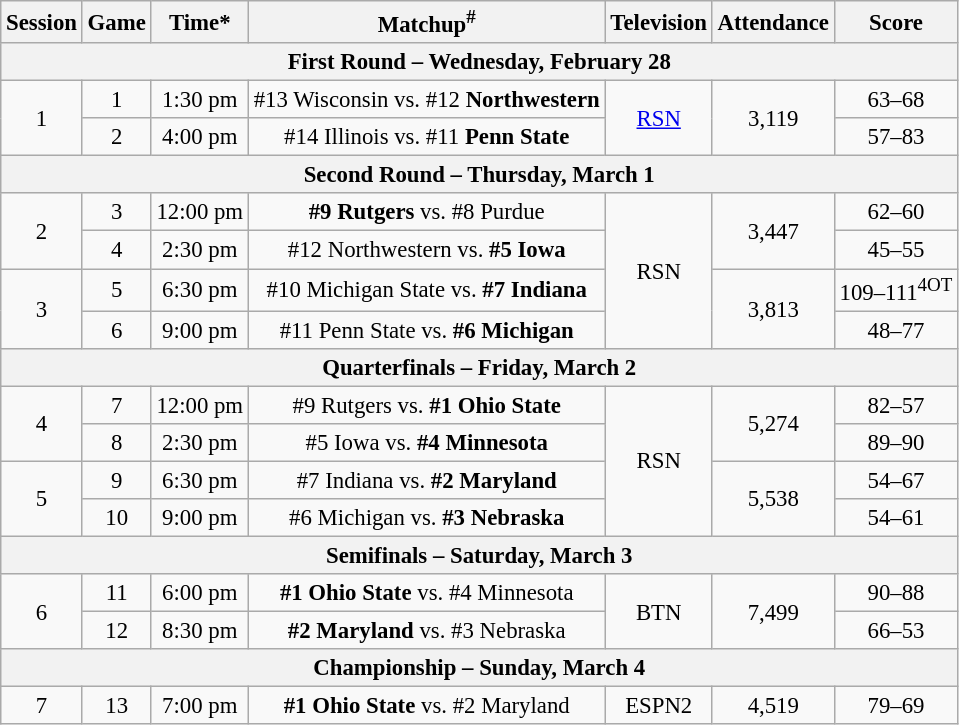<table class="wikitable" style="font-size: 95%">
<tr>
<th>Session</th>
<th>Game</th>
<th>Time*</th>
<th>Matchup<sup>#</sup></th>
<th>Television</th>
<th>Attendance</th>
<th>Score</th>
</tr>
<tr>
<th colspan=7>First Round – Wednesday, February 28</th>
</tr>
<tr>
<td rowspan=2 align=center>1</td>
<td align=center>1</td>
<td align=center>1:30 pm</td>
<td align=center>#13 Wisconsin vs. #12 <strong>Northwestern</strong></td>
<td rowspan=2 align=center><a href='#'>RSN</a></td>
<td rowspan=2 align=center>3,119</td>
<td align=center>63–68</td>
</tr>
<tr>
<td align=center>2</td>
<td align=center>4:00 pm</td>
<td align=center>#14 Illinois vs. #11 <strong>Penn State</strong></td>
<td align=center>57–83</td>
</tr>
<tr>
<th colspan=7>Second Round – Thursday, March 1</th>
</tr>
<tr>
<td rowspan=2 align=center>2</td>
<td align=center>3</td>
<td align=center>12:00 pm</td>
<td align=center><strong>#9 Rutgers</strong> vs. #8 Purdue</td>
<td rowspan=4 align=center>RSN</td>
<td rowspan=2 align=center>3,447</td>
<td align=center>62–60</td>
</tr>
<tr>
<td align=center>4</td>
<td align=center>2:30 pm</td>
<td align=center>#12 Northwestern vs. <strong>#5 Iowa</strong></td>
<td align=center>45–55</td>
</tr>
<tr>
<td rowspan=2 align=center>3</td>
<td align=center>5</td>
<td align=center>6:30 pm</td>
<td align=center>#10 Michigan State vs. <strong>#7 Indiana</strong></td>
<td rowspan=2 align=center>3,813</td>
<td align=center>109–111<sup>4OT</sup></td>
</tr>
<tr>
<td align=center>6</td>
<td align=center>9:00 pm</td>
<td align=center>#11 Penn State vs. <strong>#6 Michigan</strong></td>
<td align=center>48–77</td>
</tr>
<tr>
<th colspan=7>Quarterfinals – Friday, March 2</th>
</tr>
<tr>
<td rowspan=2 align=center>4</td>
<td align=center>7</td>
<td align=center>12:00 pm</td>
<td align=center>#9 Rutgers vs. <strong>#1 Ohio State</strong></td>
<td rowspan=4 align=center>RSN</td>
<td rowspan=2 align=center>5,274</td>
<td align=center>82–57</td>
</tr>
<tr>
<td align=center>8</td>
<td align=center>2:30 pm</td>
<td align=center>#5 Iowa vs. <strong>#4 Minnesota</strong></td>
<td align=center>89–90</td>
</tr>
<tr>
<td rowspan=2 align=center>5</td>
<td align=center>9</td>
<td align=center>6:30 pm</td>
<td align=center>#7 Indiana vs. <strong>#2 Maryland</strong></td>
<td rowspan=2 align=center>5,538</td>
<td align=center>54–67</td>
</tr>
<tr>
<td align=center>10</td>
<td align=center>9:00 pm</td>
<td align=center>#6 Michigan vs. <strong>#3 Nebraska</strong></td>
<td align=center>54–61</td>
</tr>
<tr>
<th colspan=7>Semifinals – Saturday, March 3</th>
</tr>
<tr>
<td rowspan=2 align=center>6</td>
<td align=center>11</td>
<td align=center>6:00 pm</td>
<td align=center><strong>#1 Ohio State</strong> vs. #4 Minnesota</td>
<td rowspan=2 align=center>BTN</td>
<td rowspan=2 align=center>7,499</td>
<td align=center>90–88</td>
</tr>
<tr>
<td align=center>12</td>
<td align=center>8:30 pm</td>
<td align=center><strong>#2 Maryland</strong> vs. #3 Nebraska</td>
<td align=center>66–53</td>
</tr>
<tr>
<th colspan=7>Championship – Sunday, March 4</th>
</tr>
<tr>
<td align=center>7</td>
<td align=center>13</td>
<td align=center>7:00 pm</td>
<td align=center><strong>#1 Ohio State</strong> vs. #2 Maryland</td>
<td align=center>ESPN2</td>
<td align=center>4,519</td>
<td align=center>79–69</td>
</tr>
</table>
